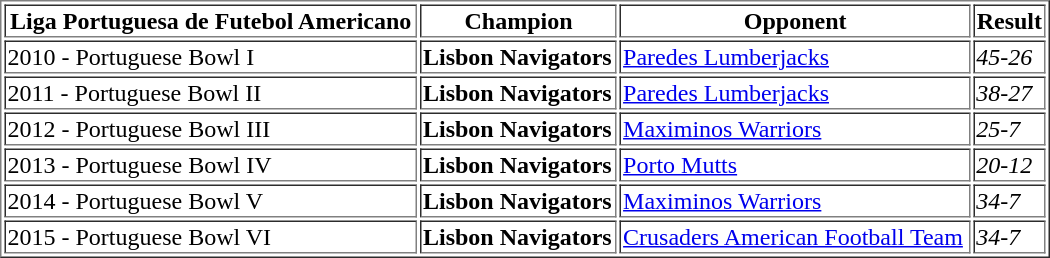<table border="1" width="700">
<tr ---->
<th>Liga Portuguesa de Futebol Americano</th>
<th>Champion</th>
<th>Opponent</th>
<th>Result</th>
</tr>
<tr ---->
<td>2010 - Portuguese Bowl I</td>
<td><strong>Lisbon Navigators</strong></td>
<td><a href='#'>Paredes Lumberjacks</a></td>
<td><em>45-26</em></td>
</tr>
<tr ---->
<td>2011 - Portuguese Bowl II</td>
<td><strong>Lisbon Navigators</strong></td>
<td><a href='#'>Paredes Lumberjacks</a></td>
<td><em>38-27</em></td>
</tr>
<tr ---->
<td>2012 - Portuguese Bowl III</td>
<td><strong>Lisbon Navigators</strong></td>
<td><a href='#'>Maximinos Warriors</a></td>
<td><em>25-7</em></td>
</tr>
<tr ---->
<td>2013 - Portuguese Bowl IV</td>
<td><strong>Lisbon Navigators</strong></td>
<td><a href='#'>Porto Mutts</a></td>
<td><em>20-12</em></td>
</tr>
<tr ---->
<td>2014 - Portuguese Bowl V</td>
<td><strong>Lisbon Navigators</strong></td>
<td><a href='#'>Maximinos Warriors</a></td>
<td><em>34-7</em></td>
</tr>
<tr ---->
<td>2015 - Portuguese Bowl VI</td>
<td><strong>Lisbon Navigators</strong></td>
<td><a href='#'>Crusaders American Football Team</a></td>
<td><em>34-7</em></td>
</tr>
</table>
